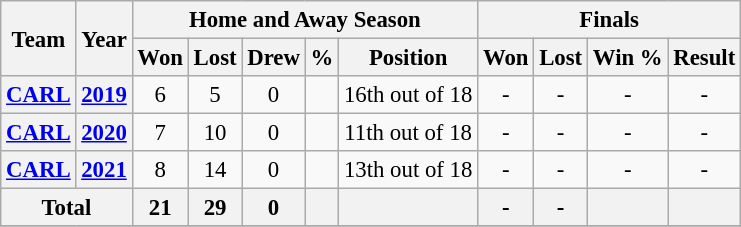<table class="wikitable" style="font-size: 95%; text-align:center;">
<tr>
<th rowspan="2">Team</th>
<th rowspan="2">Year</th>
<th colspan="5">Home and Away Season</th>
<th colspan="4">Finals</th>
</tr>
<tr>
<th>Won</th>
<th>Lost</th>
<th>Drew</th>
<th>%</th>
<th>Position</th>
<th>Won</th>
<th>Lost</th>
<th>Win %</th>
<th>Result</th>
</tr>
<tr>
<th><a href='#'>CARL</a></th>
<th><a href='#'>2019</a></th>
<td>6</td>
<td>5</td>
<td>0</td>
<td></td>
<td>16th out of 18</td>
<td>-</td>
<td>-</td>
<td>-</td>
<td>-</td>
</tr>
<tr>
<th><a href='#'>CARL</a></th>
<th><a href='#'>2020</a></th>
<td>7</td>
<td>10</td>
<td>0</td>
<td></td>
<td>11th out of 18</td>
<td>-</td>
<td>-</td>
<td>-</td>
<td>-</td>
</tr>
<tr>
<th><a href='#'>CARL</a></th>
<th><a href='#'>2021</a></th>
<td>8</td>
<td>14</td>
<td>0</td>
<td></td>
<td>13th out of 18</td>
<td>-</td>
<td>-</td>
<td>-</td>
<td>-</td>
</tr>
<tr !>
<th colspan="2">Total</th>
<th>21</th>
<th>29</th>
<th>0</th>
<th></th>
<th></th>
<th>-</th>
<th>-</th>
<th></th>
<th></th>
</tr>
<tr>
</tr>
</table>
